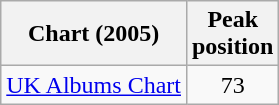<table class="wikitable sortable">
<tr>
<th>Chart (2005)</th>
<th>Peak<br>position</th>
</tr>
<tr>
<td><a href='#'>UK Albums Chart</a></td>
<td align="center">73</td>
</tr>
</table>
